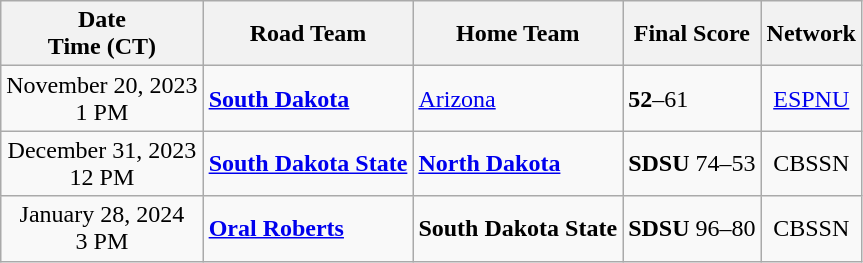<table class="wikitable" border="1">
<tr>
<th>Date<br>Time (CT)</th>
<th>Road Team</th>
<th>Home Team</th>
<th>Final Score</th>
<th>Network</th>
</tr>
<tr>
<td style="text-align:center;">November 20, 2023<br>1 PM</td>
<td><strong><a href='#'>South Dakota</a></strong></td>
<td><a href='#'>Arizona</a></td>
<td><strong>52</strong>–61</td>
<td style="text-align:center;"><a href='#'>ESPNU</a></td>
</tr>
<tr>
<td style="text-align:center;">December 31, 2023<br>12 PM</td>
<td><strong><a href='#'>South Dakota State</a></strong></td>
<td><strong><a href='#'>North Dakota</a></strong></td>
<td><strong>SDSU</strong> 74–53</td>
<td style="text-align:center;">CBSSN</td>
</tr>
<tr>
<td style="text-align:center;">January 28, 2024<br>3 PM</td>
<td><strong><a href='#'>Oral Roberts</a></strong></td>
<td><strong>South Dakota State</strong></td>
<td><strong>SDSU</strong> 96–80</td>
<td style="text-align:center;">CBSSN</td>
</tr>
</table>
